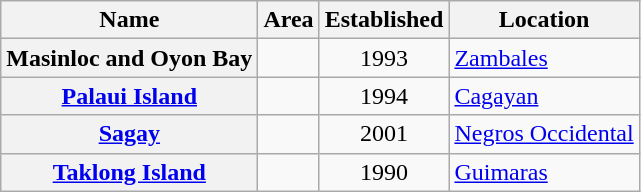<table class="wikitable sortable plainrowheaders toptextcells" style="text-align:center;">
<tr>
<th scope="col">Name</th>
<th scope="col">Area</th>
<th scope="col">Established</th>
<th scope="col">Location</th>
</tr>
<tr>
<th scope="row">Masinloc and Oyon Bay</th>
<td style="text-align:right;"></td>
<td>1993</td>
<td style="text-align:left;"><a href='#'>Zambales</a></td>
</tr>
<tr>
<th scope="row"><a href='#'>Palaui Island</a></th>
<td style="text-align:right;"></td>
<td>1994</td>
<td style="text-align:left;"><a href='#'>Cagayan</a></td>
</tr>
<tr>
<th scope="row"><a href='#'>Sagay</a></th>
<td style="text-align:right;"></td>
<td>2001</td>
<td style="text-align:left;"><a href='#'>Negros Occidental</a></td>
</tr>
<tr>
<th scope="row"><a href='#'>Taklong Island</a></th>
<td style="text-align:right;"></td>
<td>1990</td>
<td style="text-align:left;"><a href='#'>Guimaras</a></td>
</tr>
</table>
